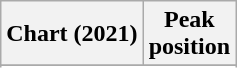<table class="wikitable sortable plainrowheaders" style="text-align:center">
<tr>
<th scope="col">Chart (2021)</th>
<th scope="col">Peak<br> position</th>
</tr>
<tr>
</tr>
<tr>
</tr>
<tr>
</tr>
<tr>
</tr>
</table>
